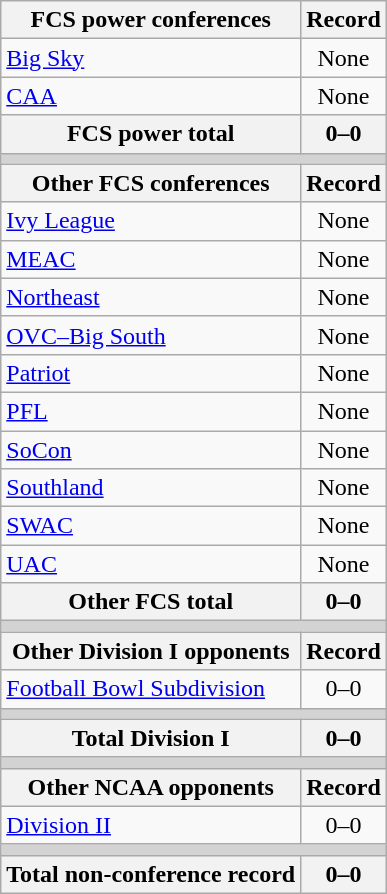<table class="wikitable">
<tr>
<th>FCS power conferences</th>
<th>Record</th>
</tr>
<tr>
<td><a href='#'>Big Sky</a></td>
<td align=center>None</td>
</tr>
<tr>
<td><a href='#'>CAA</a></td>
<td align=center>None</td>
</tr>
<tr>
<th>FCS power total</th>
<th>0–0</th>
</tr>
<tr>
<th colspan="2" style="background:lightgrey;"></th>
</tr>
<tr>
<th>Other FCS conferences</th>
<th>Record</th>
</tr>
<tr>
<td><a href='#'>Ivy League</a></td>
<td align=center>None</td>
</tr>
<tr>
<td><a href='#'>MEAC</a></td>
<td align=center>None</td>
</tr>
<tr>
<td><a href='#'>Northeast</a></td>
<td align=center>None</td>
</tr>
<tr>
<td><a href='#'>OVC–Big South</a></td>
<td align=center>None</td>
</tr>
<tr>
<td><a href='#'>Patriot</a></td>
<td align=center>None</td>
</tr>
<tr>
<td><a href='#'>PFL</a></td>
<td align=center>None</td>
</tr>
<tr>
<td><a href='#'>SoCon</a></td>
<td align=center>None</td>
</tr>
<tr>
<td><a href='#'>Southland</a></td>
<td align=center>None</td>
</tr>
<tr>
<td><a href='#'>SWAC</a></td>
<td align=center>None</td>
</tr>
<tr>
<td><a href='#'>UAC</a></td>
<td align=center>None</td>
</tr>
<tr>
<th>Other FCS total</th>
<th>0–0</th>
</tr>
<tr>
<th colspan="2" style="background:lightgrey;"></th>
</tr>
<tr>
<th>Other Division I opponents</th>
<th>Record</th>
</tr>
<tr>
<td><a href='#'>Football Bowl Subdivision</a></td>
<td align=center>0–0</td>
</tr>
<tr>
<th colspan="2" style="background:lightgrey;"></th>
</tr>
<tr>
<th>Total Division I</th>
<th>0–0</th>
</tr>
<tr>
<th colspan="2" style="background:lightgrey;"></th>
</tr>
<tr>
<th>Other NCAA opponents</th>
<th>Record</th>
</tr>
<tr>
<td><a href='#'>Division II</a></td>
<td align=center>0–0</td>
</tr>
<tr>
<th colspan="2" style="background:lightgrey;"></th>
</tr>
<tr>
<th>Total non-conference record</th>
<th>0–0</th>
</tr>
</table>
